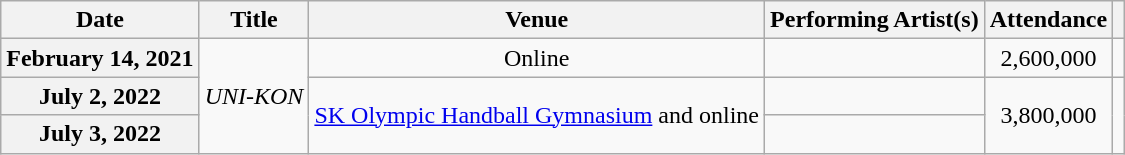<table class="wikitable plainrowheaders" style="text-align:center;">
<tr>
<th>Date</th>
<th>Title</th>
<th>Venue</th>
<th>Performing Artist(s)</th>
<th>Attendance</th>
<th scope="col" class="unsortable"></th>
</tr>
<tr>
<th scope="row">February 14, 2021</th>
<td rowspan="3"><em>UNI-KON</em></td>
<td>Online</td>
<td></td>
<td>2,600,000</td>
<td></td>
</tr>
<tr>
<th scope="row">July 2, 2022</th>
<td rowspan="2"><a href='#'>SK Olympic Handball Gymnasium</a> and online</td>
<td></td>
<td rowspan="2">3,800,000</td>
<td rowspan="2"></td>
</tr>
<tr>
<th scope="row">July 3, 2022</th>
<td></td>
</tr>
</table>
